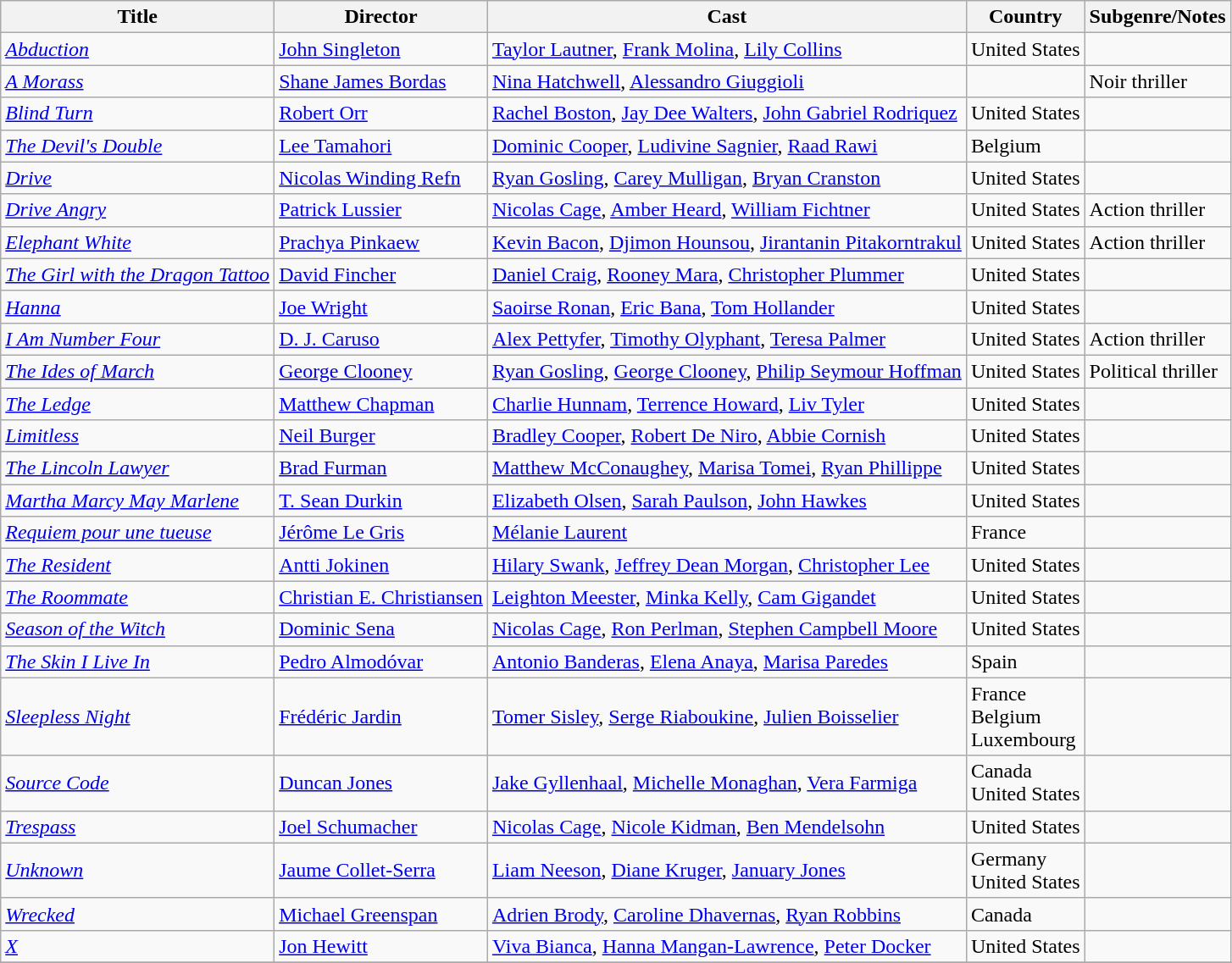<table class="wikitable sortable">
<tr>
<th>Title</th>
<th>Director</th>
<th>Cast</th>
<th>Country</th>
<th>Subgenre/Notes</th>
</tr>
<tr>
<td><em><a href='#'>Abduction</a></em></td>
<td><a href='#'>John Singleton</a></td>
<td><a href='#'>Taylor Lautner</a>, <a href='#'>Frank Molina</a>, <a href='#'>Lily Collins</a></td>
<td>United States</td>
<td></td>
</tr>
<tr>
<td><em><a href='#'>A Morass</a></em></td>
<td><a href='#'>Shane James Bordas</a></td>
<td><a href='#'>Nina Hatchwell</a>, <a href='#'>Alessandro Giuggioli</a></td>
<td></td>
<td>Noir thriller</td>
</tr>
<tr>
<td><em><a href='#'>Blind Turn</a></em></td>
<td><a href='#'>Robert Orr</a></td>
<td><a href='#'>Rachel Boston</a>, <a href='#'>Jay Dee Walters</a>, <a href='#'>John Gabriel Rodriquez</a></td>
<td>United States</td>
<td></td>
</tr>
<tr>
<td><em><a href='#'>The Devil's Double</a></em></td>
<td><a href='#'>Lee Tamahori</a></td>
<td><a href='#'>Dominic Cooper</a>, <a href='#'>Ludivine Sagnier</a>, <a href='#'>Raad Rawi</a></td>
<td>Belgium</td>
<td></td>
</tr>
<tr>
<td><em><a href='#'>Drive</a></em></td>
<td><a href='#'>Nicolas Winding Refn</a></td>
<td><a href='#'>Ryan Gosling</a>, <a href='#'>Carey Mulligan</a>, <a href='#'>Bryan Cranston</a></td>
<td>United States</td>
<td></td>
</tr>
<tr>
<td><em><a href='#'>Drive Angry</a></em></td>
<td><a href='#'>Patrick Lussier</a></td>
<td><a href='#'>Nicolas Cage</a>, <a href='#'>Amber Heard</a>, <a href='#'>William Fichtner</a></td>
<td>United States</td>
<td>Action thriller</td>
</tr>
<tr>
<td><em><a href='#'>Elephant White</a></em></td>
<td><a href='#'>Prachya Pinkaew</a></td>
<td><a href='#'>Kevin Bacon</a>, <a href='#'>Djimon Hounsou</a>, <a href='#'>Jirantanin Pitakorntrakul</a></td>
<td>United States</td>
<td>Action thriller</td>
</tr>
<tr>
<td><em><a href='#'>The Girl with the Dragon Tattoo</a></em></td>
<td><a href='#'>David Fincher</a></td>
<td><a href='#'>Daniel Craig</a>, <a href='#'>Rooney Mara</a>, <a href='#'>Christopher Plummer</a></td>
<td>United States</td>
<td></td>
</tr>
<tr>
<td><em><a href='#'>Hanna</a></em></td>
<td><a href='#'>Joe Wright</a></td>
<td><a href='#'>Saoirse Ronan</a>, <a href='#'>Eric Bana</a>, <a href='#'>Tom Hollander</a></td>
<td>United States</td>
<td></td>
</tr>
<tr>
<td><em><a href='#'>I Am Number Four</a></em></td>
<td><a href='#'>D. J. Caruso</a></td>
<td><a href='#'>Alex Pettyfer</a>, <a href='#'>Timothy Olyphant</a>, <a href='#'>Teresa Palmer</a></td>
<td>United States</td>
<td>Action thriller</td>
</tr>
<tr>
<td><em><a href='#'>The Ides of March</a></em></td>
<td><a href='#'>George Clooney</a></td>
<td><a href='#'>Ryan Gosling</a>, <a href='#'>George Clooney</a>, <a href='#'>Philip Seymour Hoffman</a></td>
<td>United States</td>
<td>Political thriller</td>
</tr>
<tr>
<td><em><a href='#'>The Ledge</a></em></td>
<td><a href='#'>Matthew Chapman</a></td>
<td><a href='#'>Charlie Hunnam</a>, <a href='#'>Terrence Howard</a>, <a href='#'>Liv Tyler</a></td>
<td>United States</td>
<td></td>
</tr>
<tr>
<td><em><a href='#'>Limitless</a></em></td>
<td><a href='#'>Neil Burger</a></td>
<td><a href='#'>Bradley Cooper</a>, <a href='#'>Robert De Niro</a>, <a href='#'>Abbie Cornish</a></td>
<td>United States</td>
<td></td>
</tr>
<tr>
<td><em><a href='#'>The Lincoln Lawyer</a></em></td>
<td><a href='#'>Brad Furman</a></td>
<td><a href='#'>Matthew McConaughey</a>, <a href='#'>Marisa Tomei</a>, <a href='#'>Ryan Phillippe</a></td>
<td>United States</td>
<td></td>
</tr>
<tr>
<td><em><a href='#'>Martha Marcy May Marlene</a></em></td>
<td><a href='#'>T. Sean Durkin</a></td>
<td><a href='#'>Elizabeth Olsen</a>, <a href='#'>Sarah Paulson</a>, <a href='#'>John Hawkes</a></td>
<td>United States</td>
<td></td>
</tr>
<tr>
<td><em><a href='#'>Requiem pour une tueuse</a></em></td>
<td><a href='#'>Jérôme Le Gris</a></td>
<td><a href='#'>Mélanie Laurent</a></td>
<td>France</td>
<td></td>
</tr>
<tr>
<td><em><a href='#'>The Resident</a></em></td>
<td><a href='#'>Antti Jokinen</a></td>
<td><a href='#'>Hilary Swank</a>, <a href='#'>Jeffrey Dean Morgan</a>, <a href='#'>Christopher Lee</a></td>
<td>United States</td>
<td></td>
</tr>
<tr>
<td><em><a href='#'>The Roommate</a></em></td>
<td><a href='#'>Christian E. Christiansen</a></td>
<td><a href='#'>Leighton Meester</a>, <a href='#'>Minka Kelly</a>, <a href='#'>Cam Gigandet</a></td>
<td>United States</td>
<td></td>
</tr>
<tr>
<td><em><a href='#'>Season of the Witch</a></em></td>
<td><a href='#'>Dominic Sena</a></td>
<td><a href='#'>Nicolas Cage</a>, <a href='#'>Ron Perlman</a>, <a href='#'>Stephen Campbell Moore</a></td>
<td>United States</td>
<td></td>
</tr>
<tr>
<td><em><a href='#'>The Skin I Live In</a></em></td>
<td><a href='#'>Pedro Almodóvar</a></td>
<td><a href='#'>Antonio Banderas</a>, <a href='#'>Elena Anaya</a>, <a href='#'>Marisa Paredes</a></td>
<td>Spain</td>
<td></td>
</tr>
<tr>
<td><em><a href='#'>Sleepless Night</a></em></td>
<td><a href='#'>Frédéric Jardin</a></td>
<td><a href='#'>Tomer Sisley</a>, <a href='#'>Serge Riaboukine</a>, <a href='#'>Julien Boisselier</a></td>
<td>France<br>Belgium<br>Luxembourg</td>
<td></td>
</tr>
<tr>
<td><em><a href='#'>Source Code</a></em></td>
<td><a href='#'>Duncan Jones</a></td>
<td><a href='#'>Jake Gyllenhaal</a>, <a href='#'>Michelle Monaghan</a>, <a href='#'>Vera Farmiga</a></td>
<td>Canada<br>United States</td>
<td></td>
</tr>
<tr>
<td><em><a href='#'>Trespass</a></em></td>
<td><a href='#'>Joel Schumacher</a></td>
<td><a href='#'>Nicolas Cage</a>, <a href='#'>Nicole Kidman</a>, <a href='#'>Ben Mendelsohn</a></td>
<td>United States</td>
<td></td>
</tr>
<tr>
<td><em><a href='#'>Unknown</a></em></td>
<td><a href='#'>Jaume Collet-Serra</a></td>
<td><a href='#'>Liam Neeson</a>, <a href='#'>Diane Kruger</a>, <a href='#'>January Jones</a></td>
<td>Germany<br>United States</td>
<td></td>
</tr>
<tr>
<td><em><a href='#'>Wrecked</a></em></td>
<td><a href='#'>Michael Greenspan</a></td>
<td><a href='#'>Adrien Brody</a>, <a href='#'>Caroline Dhavernas</a>, <a href='#'>Ryan Robbins</a></td>
<td>Canada</td>
<td></td>
</tr>
<tr>
<td><em><a href='#'>X</a></em></td>
<td><a href='#'>Jon Hewitt</a></td>
<td><a href='#'>Viva Bianca</a>, <a href='#'>Hanna Mangan-Lawrence</a>, <a href='#'>Peter Docker</a></td>
<td>United States</td>
<td></td>
</tr>
<tr>
</tr>
</table>
